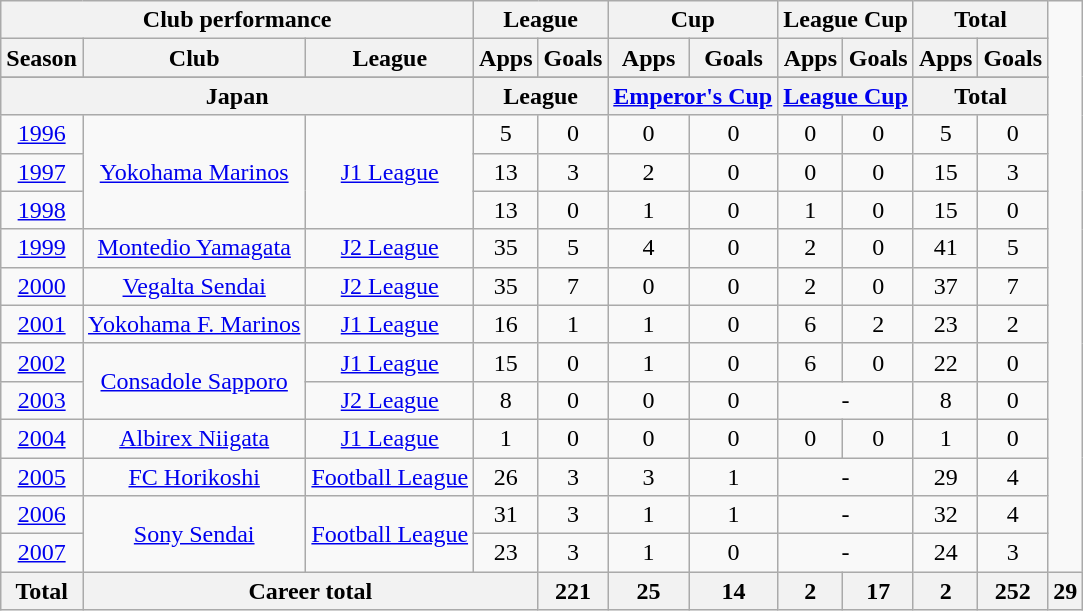<table class="wikitable" style="text-align:center">
<tr>
<th colspan=3>Club performance</th>
<th colspan=2>League</th>
<th colspan=2>Cup</th>
<th colspan=2>League Cup</th>
<th colspan=2>Total</th>
</tr>
<tr>
<th>Season</th>
<th>Club</th>
<th>League</th>
<th>Apps</th>
<th>Goals</th>
<th>Apps</th>
<th>Goals</th>
<th>Apps</th>
<th>Goals</th>
<th>Apps</th>
<th>Goals</th>
</tr>
<tr>
</tr>
<tr>
<th colspan=3>Japan</th>
<th colspan=2>League</th>
<th colspan=2><a href='#'>Emperor's Cup</a></th>
<th colspan=2><a href='#'>League Cup</a></th>
<th colspan=2>Total</th>
</tr>
<tr>
<td><a href='#'>1996</a></td>
<td rowspan="3"><a href='#'>Yokohama Marinos</a></td>
<td rowspan="3"><a href='#'>J1 League</a></td>
<td>5</td>
<td>0</td>
<td>0</td>
<td>0</td>
<td>0</td>
<td>0</td>
<td>5</td>
<td>0</td>
</tr>
<tr>
<td><a href='#'>1997</a></td>
<td>13</td>
<td>3</td>
<td>2</td>
<td>0</td>
<td>0</td>
<td>0</td>
<td>15</td>
<td>3</td>
</tr>
<tr>
<td><a href='#'>1998</a></td>
<td>13</td>
<td>0</td>
<td>1</td>
<td>0</td>
<td>1</td>
<td>0</td>
<td>15</td>
<td>0</td>
</tr>
<tr>
<td><a href='#'>1999</a></td>
<td><a href='#'>Montedio Yamagata</a></td>
<td><a href='#'>J2 League</a></td>
<td>35</td>
<td>5</td>
<td>4</td>
<td>0</td>
<td>2</td>
<td>0</td>
<td>41</td>
<td>5</td>
</tr>
<tr>
<td><a href='#'>2000</a></td>
<td><a href='#'>Vegalta Sendai</a></td>
<td><a href='#'>J2 League</a></td>
<td>35</td>
<td>7</td>
<td>0</td>
<td>0</td>
<td>2</td>
<td>0</td>
<td>37</td>
<td>7</td>
</tr>
<tr>
<td><a href='#'>2001</a></td>
<td><a href='#'>Yokohama F. Marinos</a></td>
<td><a href='#'>J1 League</a></td>
<td>16</td>
<td>1</td>
<td>1</td>
<td>0</td>
<td>6</td>
<td>2</td>
<td>23</td>
<td>2</td>
</tr>
<tr>
<td><a href='#'>2002</a></td>
<td rowspan="2"><a href='#'>Consadole Sapporo</a></td>
<td><a href='#'>J1 League</a></td>
<td>15</td>
<td>0</td>
<td>1</td>
<td>0</td>
<td>6</td>
<td>0</td>
<td>22</td>
<td>0</td>
</tr>
<tr>
<td><a href='#'>2003</a></td>
<td><a href='#'>J2 League</a></td>
<td>8</td>
<td>0</td>
<td>0</td>
<td>0</td>
<td colspan="2">-</td>
<td>8</td>
<td>0</td>
</tr>
<tr>
<td><a href='#'>2004</a></td>
<td><a href='#'>Albirex Niigata</a></td>
<td><a href='#'>J1 League</a></td>
<td>1</td>
<td>0</td>
<td>0</td>
<td>0</td>
<td>0</td>
<td>0</td>
<td>1</td>
<td>0</td>
</tr>
<tr>
<td><a href='#'>2005</a></td>
<td><a href='#'>FC Horikoshi</a></td>
<td><a href='#'>Football League</a></td>
<td>26</td>
<td>3</td>
<td>3</td>
<td>1</td>
<td colspan="2">-</td>
<td>29</td>
<td>4</td>
</tr>
<tr>
<td><a href='#'>2006</a></td>
<td rowspan="2"><a href='#'>Sony Sendai</a></td>
<td rowspan="2"><a href='#'>Football League</a></td>
<td>31</td>
<td>3</td>
<td>1</td>
<td>1</td>
<td colspan="2">-</td>
<td>32</td>
<td>4</td>
</tr>
<tr>
<td><a href='#'>2007</a></td>
<td>23</td>
<td>3</td>
<td>1</td>
<td>0</td>
<td colspan="2">-</td>
<td>24</td>
<td>3</td>
</tr>
<tr>
<th rowspan=1>Total</th>
<th colspan=3>Career total</th>
<th>221</th>
<th>25</th>
<th>14</th>
<th>2</th>
<th>17</th>
<th>2</th>
<th>252</th>
<th>29</th>
</tr>
</table>
